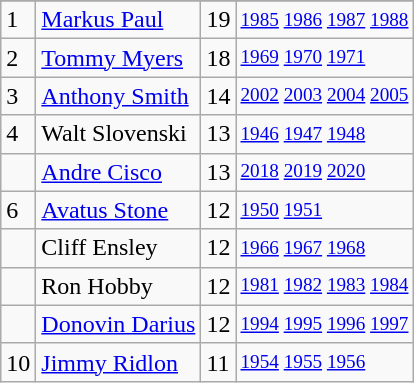<table class="wikitable">
<tr>
</tr>
<tr>
<td>1</td>
<td><a href='#'>Markus Paul</a></td>
<td>19</td>
<td style="font-size:80%;"><a href='#'>1985</a> <a href='#'>1986</a> <a href='#'>1987</a> <a href='#'>1988</a></td>
</tr>
<tr>
<td>2</td>
<td><a href='#'>Tommy Myers</a></td>
<td>18</td>
<td style="font-size:80%;"><a href='#'>1969</a> <a href='#'>1970</a> <a href='#'>1971</a></td>
</tr>
<tr>
<td>3</td>
<td><a href='#'>Anthony Smith</a></td>
<td>14</td>
<td style="font-size:80%;"><a href='#'>2002</a> <a href='#'>2003</a> <a href='#'>2004</a> <a href='#'>2005</a></td>
</tr>
<tr>
<td>4</td>
<td>Walt Slovenski</td>
<td>13</td>
<td style="font-size:80%;"><a href='#'>1946</a> <a href='#'>1947</a> <a href='#'>1948</a></td>
</tr>
<tr>
<td></td>
<td><a href='#'>Andre Cisco</a></td>
<td>13</td>
<td style="font-size:80%;"><a href='#'>2018</a> <a href='#'>2019</a> <a href='#'>2020</a></td>
</tr>
<tr>
<td>6</td>
<td><a href='#'>Avatus Stone</a></td>
<td>12</td>
<td style="font-size:80%;"><a href='#'>1950</a> <a href='#'>1951</a></td>
</tr>
<tr>
<td></td>
<td>Cliff Ensley</td>
<td>12</td>
<td style="font-size:80%;"><a href='#'>1966</a> <a href='#'>1967</a> <a href='#'>1968</a></td>
</tr>
<tr>
<td></td>
<td>Ron Hobby</td>
<td>12</td>
<td style="font-size:80%;"><a href='#'>1981</a> <a href='#'>1982</a> <a href='#'>1983</a> <a href='#'>1984</a></td>
</tr>
<tr>
<td></td>
<td><a href='#'>Donovin Darius</a></td>
<td>12</td>
<td style="font-size:80%;"><a href='#'>1994</a> <a href='#'>1995</a> <a href='#'>1996</a> <a href='#'>1997</a></td>
</tr>
<tr>
<td>10</td>
<td><a href='#'>Jimmy Ridlon</a></td>
<td>11</td>
<td style="font-size:80%;"><a href='#'>1954</a> <a href='#'>1955</a> <a href='#'>1956</a></td>
</tr>
</table>
